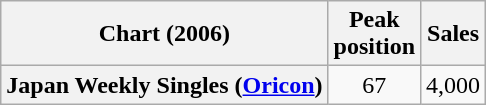<table class="wikitable sortable plainrowheaders" style="text-align:center;">
<tr>
<th scope="col">Chart (2006)</th>
<th scope="col">Peak<br>position</th>
<th scope="col">Sales</th>
</tr>
<tr>
<th scope="row">Japan Weekly Singles (<a href='#'>Oricon</a>)</th>
<td style="text-align:center;">67</td>
<td style="text-align:left;">4,000</td>
</tr>
</table>
